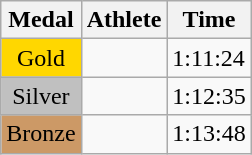<table class="wikitable">
<tr>
<th>Medal</th>
<th>Athlete</th>
<th>Time</th>
</tr>
<tr>
<td style="text-align:center;background-color:gold;">Gold</td>
<td></td>
<td>1:11:24</td>
</tr>
<tr>
<td style="text-align:center;background-color:silver;">Silver</td>
<td></td>
<td>1:12:35</td>
</tr>
<tr>
<td style="text-align:center;background-color:#CC9966;">Bronze</td>
<td></td>
<td>1:13:48</td>
</tr>
</table>
